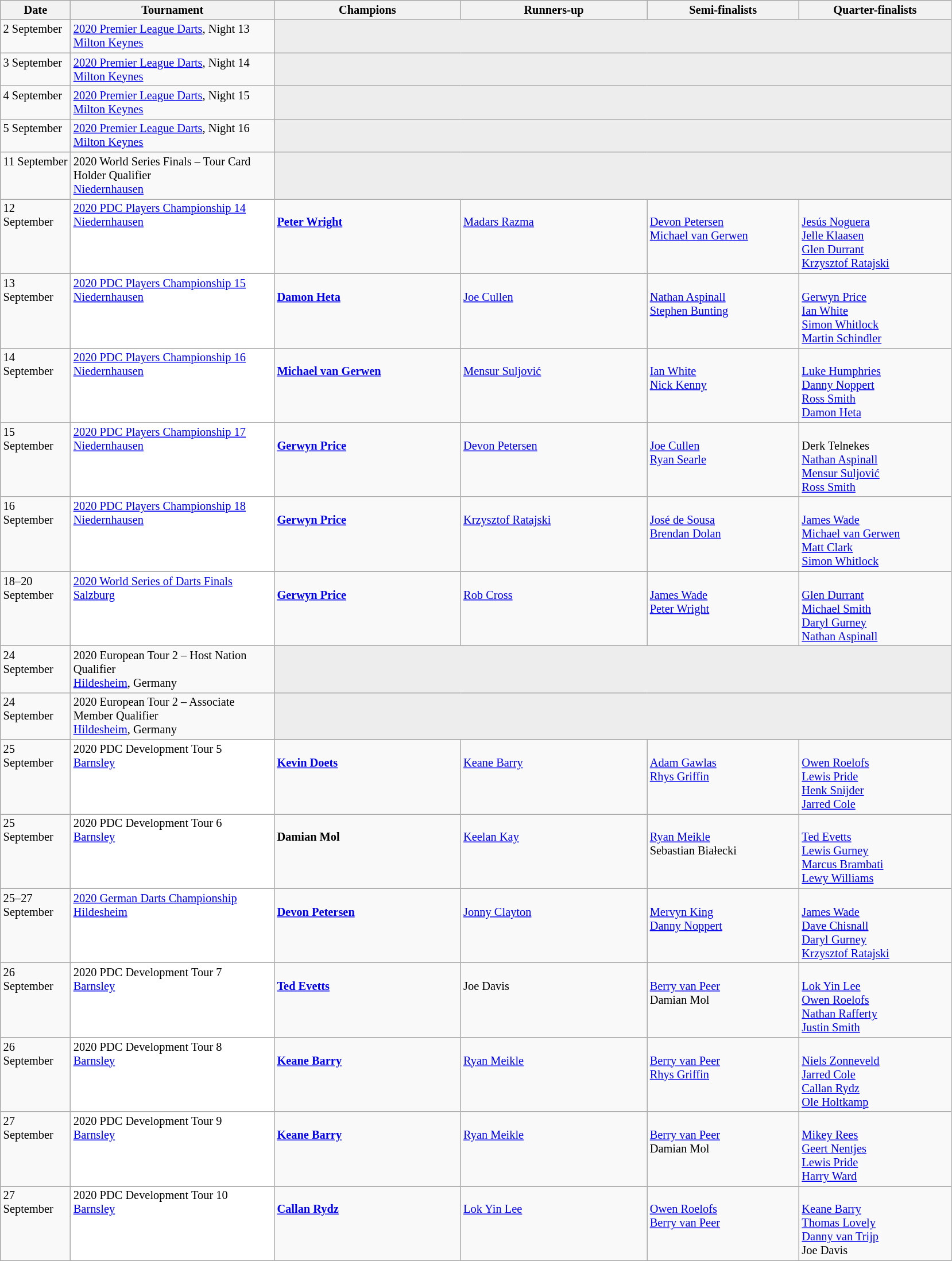<table class=wikitable style=font-size:85%>
<tr>
<th width=75>Date</th>
<th width=230>Tournament</th>
<th width=210>Champions</th>
<th width=210>Runners-up</th>
<th width=170>Semi-finalists</th>
<th width=170>Quarter-finalists</th>
</tr>
<tr valign="top">
<td rowspan=1>2 September</td>
<td><a href='#'>2020 Premier League Darts</a>, Night 13 <br> <a href='#'>Milton Keynes</a></td>
<td colspan=4 bgcolor="#ededed"></td>
</tr>
<tr valign="top">
<td rowspan=1>3 September</td>
<td><a href='#'>2020 Premier League Darts</a>, Night 14 <br> <a href='#'>Milton Keynes</a></td>
<td colspan=4 bgcolor="#ededed"></td>
</tr>
<tr valign="top">
<td rowspan=1>4 September</td>
<td><a href='#'>2020 Premier League Darts</a>, Night 15 <br> <a href='#'>Milton Keynes</a></td>
<td colspan=4 bgcolor="#ededed"></td>
</tr>
<tr valign="top">
<td rowspan=1>5 September</td>
<td><a href='#'>2020 Premier League Darts</a>, Night 16 <br> <a href='#'>Milton Keynes</a></td>
<td colspan=4 bgcolor="#ededed"></td>
</tr>
<tr valign="top">
<td rowspan=1>11 September</td>
<td>2020 World Series Finals – Tour Card Holder Qualifier <br>  <a href='#'>Niedernhausen</a></td>
<td colspan=4 bgcolor="#ededed"></td>
</tr>
<tr valign="top">
<td>12 September</td>
<td bgcolor="#ffffff"><a href='#'>2020 PDC Players Championship 14</a><br> <a href='#'>Niedernhausen</a></td>
<td><br> <strong><a href='#'>Peter Wright</a></strong></td>
<td><br> <a href='#'>Madars Razma</a></td>
<td><br> <a href='#'>Devon Petersen</a> <br>
 <a href='#'>Michael van Gerwen</a> <br></td>
<td><br> <a href='#'>Jesús Noguera</a> <br>
 <a href='#'>Jelle Klaasen</a> <br>
 <a href='#'>Glen Durrant</a> <br>
 <a href='#'>Krzysztof Ratajski</a></td>
</tr>
<tr valign="top">
<td>13 September</td>
<td bgcolor="#ffffff"><a href='#'>2020 PDC Players Championship 15</a><br> <a href='#'>Niedernhausen</a></td>
<td><br> <strong><a href='#'>Damon Heta</a></strong></td>
<td><br> <a href='#'>Joe Cullen</a></td>
<td><br> <a href='#'>Nathan Aspinall</a> <br>
 <a href='#'>Stephen Bunting</a> <br></td>
<td><br> <a href='#'>Gerwyn Price</a> <br>
 <a href='#'>Ian White</a> <br>
 <a href='#'>Simon Whitlock</a> <br>
 <a href='#'>Martin Schindler</a></td>
</tr>
<tr valign="top">
<td>14 September</td>
<td bgcolor="#ffffff"><a href='#'>2020 PDC Players Championship 16</a><br> <a href='#'>Niedernhausen</a></td>
<td><br> <strong><a href='#'>Michael van Gerwen</a></strong></td>
<td><br> <a href='#'>Mensur Suljović</a></td>
<td><br> <a href='#'>Ian White</a> <br>
 <a href='#'>Nick Kenny</a> <br></td>
<td><br> <a href='#'>Luke Humphries</a> <br>
 <a href='#'>Danny Noppert</a> <br>
 <a href='#'>Ross Smith</a> <br>
 <a href='#'>Damon Heta</a></td>
</tr>
<tr valign="top">
<td>15 September</td>
<td bgcolor="#ffffff"><a href='#'>2020 PDC Players Championship 17</a><br> <a href='#'>Niedernhausen</a></td>
<td><br> <strong><a href='#'>Gerwyn Price</a></strong></td>
<td><br> <a href='#'>Devon Petersen</a></td>
<td><br> <a href='#'>Joe Cullen</a> <br>
 <a href='#'>Ryan Searle</a> <br></td>
<td><br> Derk Telnekes <br>
 <a href='#'>Nathan Aspinall</a> <br>
 <a href='#'>Mensur Suljović</a> <br>
 <a href='#'>Ross Smith</a></td>
</tr>
<tr valign="top">
<td>16 September</td>
<td bgcolor="#ffffff"><a href='#'>2020 PDC Players Championship 18</a><br> <a href='#'>Niedernhausen</a></td>
<td><br> <strong><a href='#'>Gerwyn Price</a></strong></td>
<td><br> <a href='#'>Krzysztof Ratajski</a></td>
<td><br> <a href='#'>José de Sousa</a> <br>
 <a href='#'>Brendan Dolan</a> <br></td>
<td><br> <a href='#'>James Wade</a> <br>
 <a href='#'>Michael van Gerwen</a> <br>
 <a href='#'>Matt Clark</a> <br>
 <a href='#'>Simon Whitlock</a></td>
</tr>
<tr valign="top">
<td>18–20 September</td>
<td bgcolor="#ffffff"><a href='#'>2020 World Series of Darts Finals</a><br> <a href='#'>Salzburg</a></td>
<td><br> <strong><a href='#'>Gerwyn Price</a></strong></td>
<td><br> <a href='#'>Rob Cross</a></td>
<td><br> <a href='#'>James Wade</a> <br>
 <a href='#'>Peter Wright</a> <br></td>
<td><br> <a href='#'>Glen Durrant</a>  <br>
 <a href='#'>Michael Smith</a> <br>
 <a href='#'>Daryl Gurney</a> <br>
 <a href='#'>Nathan Aspinall</a></td>
</tr>
<tr valign="top">
<td rowspan=1>24 September</td>
<td>2020 European Tour 2 – Host Nation Qualifier <br><a href='#'>Hildesheim</a>, Germany</td>
<td colspan=4 bgcolor="#ededed"></td>
</tr>
<tr valign="top">
<td rowspan=1>24 September</td>
<td>2020 European Tour 2 – Associate Member Qualifier <br><a href='#'>Hildesheim</a>, Germany</td>
<td colspan=4 bgcolor="#ededed"></td>
</tr>
<tr valign="top">
<td>25 September</td>
<td bgcolor="#ffffff">2020 PDC Development Tour 5<br> <a href='#'>Barnsley</a></td>
<td><br> <strong><a href='#'>Kevin Doets</a></strong></td>
<td><br> <a href='#'>Keane Barry</a></td>
<td><br> <a href='#'>Adam Gawlas</a> <br>
 <a href='#'>Rhys Griffin</a></td>
<td><br> <a href='#'>Owen Roelofs</a> <br>
 <a href='#'>Lewis Pride</a> <br>
 <a href='#'>Henk Snijder</a> <br>
 <a href='#'>Jarred Cole</a></td>
</tr>
<tr valign="top">
<td>25 September</td>
<td bgcolor="#ffffff">2020 PDC Development Tour 6<br> <a href='#'>Barnsley</a></td>
<td><br> <strong>Damian Mol</strong></td>
<td><br> <a href='#'>Keelan Kay</a></td>
<td><br> <a href='#'>Ryan Meikle</a> <br>
 Sebastian Białecki</td>
<td><br> <a href='#'>Ted Evetts</a> <br>
 <a href='#'>Lewis Gurney</a> <br>
 <a href='#'>Marcus Brambati</a> <br>
 <a href='#'>Lewy Williams</a></td>
</tr>
<tr valign="top">
<td>25–27 September</td>
<td bgcolor="#ffffff"><a href='#'>2020 German Darts Championship</a><br> <a href='#'>Hildesheim</a></td>
<td><br> <strong><a href='#'>Devon Petersen</a></strong></td>
<td><br> <a href='#'>Jonny Clayton</a></td>
<td><br> <a href='#'>Mervyn King</a> <br>
 <a href='#'>Danny Noppert</a> <br></td>
<td><br> <a href='#'>James Wade</a> <br>
 <a href='#'>Dave Chisnall</a> <br>
 <a href='#'>Daryl Gurney</a> <br>
 <a href='#'>Krzysztof Ratajski</a></td>
</tr>
<tr valign="top">
<td>26 September</td>
<td bgcolor="#ffffff">2020 PDC Development Tour 7<br> <a href='#'>Barnsley</a></td>
<td><br> <strong><a href='#'>Ted Evetts</a></strong></td>
<td><br> Joe Davis</td>
<td><br> <a href='#'>Berry van Peer</a> <br>
 Damian Mol</td>
<td><br> <a href='#'>Lok Yin Lee</a> <br>
 <a href='#'>Owen Roelofs</a> <br>
 <a href='#'>Nathan Rafferty</a> <br>
 <a href='#'>Justin Smith</a></td>
</tr>
<tr valign="top">
<td>26 September</td>
<td bgcolor="#ffffff">2020 PDC Development Tour 8<br> <a href='#'>Barnsley</a></td>
<td><br> <strong><a href='#'>Keane Barry</a></strong></td>
<td><br> <a href='#'>Ryan Meikle</a></td>
<td><br> <a href='#'>Berry van Peer</a> <br>
 <a href='#'>Rhys Griffin</a></td>
<td><br> <a href='#'>Niels Zonneveld</a> <br>
 <a href='#'>Jarred Cole</a> <br>
 <a href='#'>Callan Rydz</a> <br>
 <a href='#'>Ole Holtkamp</a></td>
</tr>
<tr valign="top">
<td>27 September</td>
<td bgcolor="#ffffff">2020 PDC Development Tour 9<br> <a href='#'>Barnsley</a></td>
<td><br> <strong><a href='#'>Keane Barry</a></strong></td>
<td><br> <a href='#'>Ryan Meikle</a></td>
<td><br> <a href='#'>Berry van Peer</a> <br>
 Damian Mol</td>
<td><br> <a href='#'>Mikey Rees</a> <br>
 <a href='#'>Geert Nentjes</a> <br>
 <a href='#'>Lewis Pride</a> <br>
 <a href='#'>Harry Ward</a></td>
</tr>
<tr valign="top">
<td>27 September</td>
<td bgcolor="#ffffff">2020 PDC Development Tour 10<br> <a href='#'>Barnsley</a></td>
<td><br> <strong><a href='#'>Callan Rydz</a></strong></td>
<td><br> <a href='#'>Lok Yin Lee</a></td>
<td><br> <a href='#'>Owen Roelofs</a> <br>
 <a href='#'>Berry van Peer</a></td>
<td><br> <a href='#'>Keane Barry</a> <br>
 <a href='#'>Thomas Lovely</a> <br>
 <a href='#'>Danny van Trijp</a> <br>
 Joe Davis</td>
</tr>
</table>
